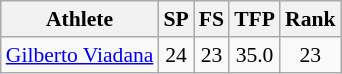<table class="wikitable" border="1" style="font-size:90%">
<tr>
<th>Athlete</th>
<th>SP</th>
<th>FS</th>
<th>TFP</th>
<th>Rank</th>
</tr>
<tr align=center>
<td align=left><a href='#'>Gilberto Viadana</a></td>
<td>24</td>
<td>23</td>
<td>35.0</td>
<td>23</td>
</tr>
</table>
